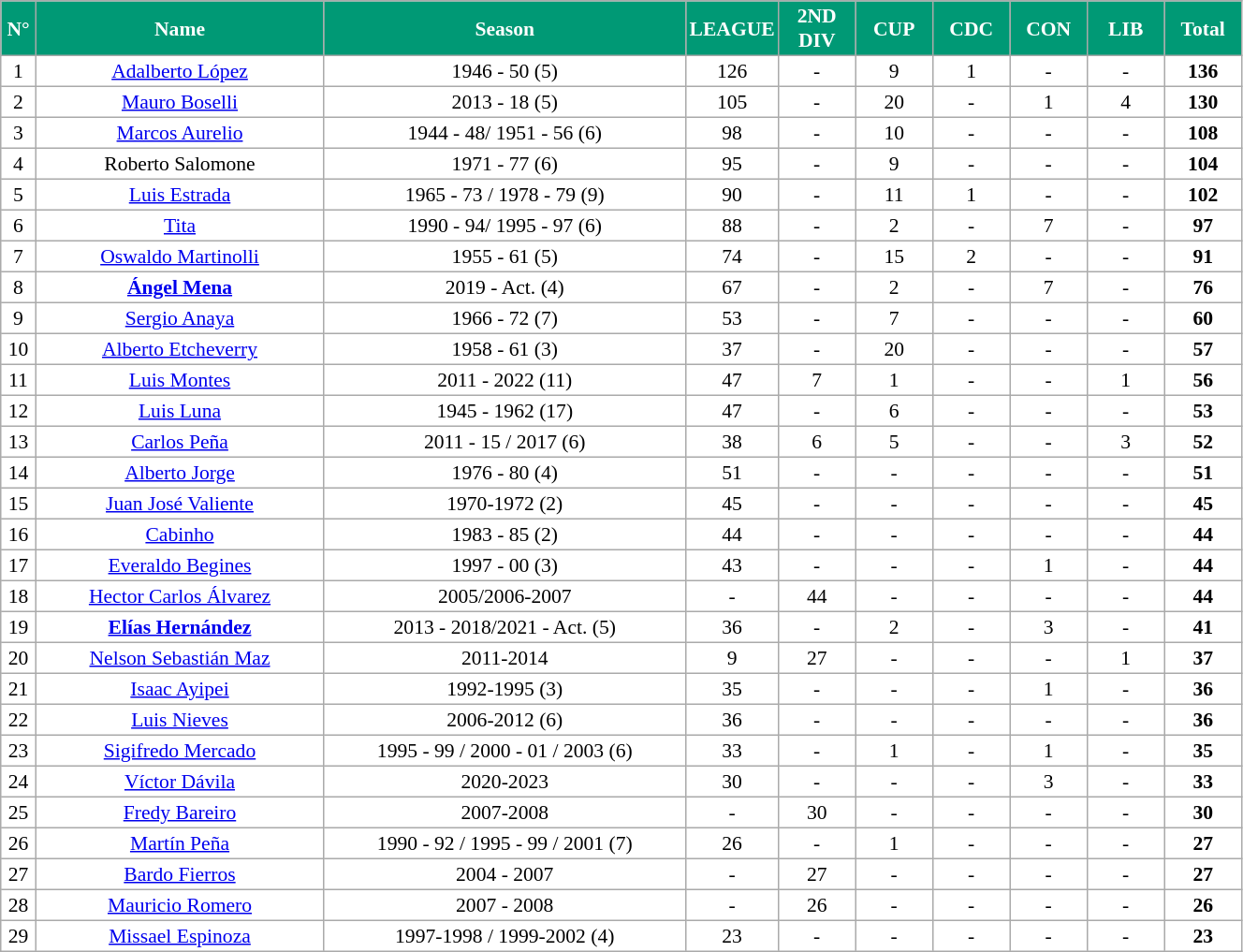<table cellpadding="2" border=1 cellspacing="0" style="margin: 0.5em 1em 0.5em 0; LightSkyBlue: #f9f9f9; border: 1px #aaa solid; border-collapse: collapse; font-size: 90%;" width=70%>
<tr align=center bgcolor=#009975 style="color:#FFFFFF; border: 1px #aaa solid;">
<th width="20">N°</th>
<th width="200">Name</th>
<th>Season</th>
<th width="50">LEAGUE</th>
<th width="50">2ND DIV</th>
<th width="50">CUP</th>
<th width="50">CDC</th>
<th width="50">CON</th>
<th width="50">LIB</th>
<th width="50">Total</th>
</tr>
<tr align="center">
<td>1</td>
<td> <a href='#'>Adalberto López</a></td>
<td>1946 - 50 (5)</td>
<td>126</td>
<td>-</td>
<td>9</td>
<td>1</td>
<td>-</td>
<td>-</td>
<td><strong>136</strong></td>
</tr>
<tr align="center">
<td>2</td>
<td>  <a href='#'>Mauro Boselli</a></td>
<td>2013 - 18 (5)</td>
<td>105</td>
<td>-</td>
<td>20</td>
<td>-</td>
<td>1</td>
<td>4</td>
<td><strong>130</strong></td>
</tr>
<tr align="center">
<td>3</td>
<td>  <a href='#'>Marcos Aurelio</a></td>
<td>1944 - 48/ 1951 - 56 (6)</td>
<td>98</td>
<td>-</td>
<td>10</td>
<td>-</td>
<td>-</td>
<td>-</td>
<td><strong>108</strong></td>
</tr>
<tr align="center">
<td>4</td>
<td> Roberto Salomone</td>
<td>1971 - 77 (6)</td>
<td>95</td>
<td>-</td>
<td>9</td>
<td>-</td>
<td>-</td>
<td>-</td>
<td><strong>104</strong></td>
</tr>
<tr align="center">
<td>5</td>
<td> <a href='#'>Luis Estrada</a></td>
<td>1965 - 73 / 1978 - 79 (9)</td>
<td>90</td>
<td>-</td>
<td>11</td>
<td>1</td>
<td>-</td>
<td>-</td>
<td><strong>102</strong></td>
</tr>
<tr align="center">
<td>6</td>
<td> <a href='#'>Tita</a></td>
<td>1990 - 94/ 1995 - 97 (6)</td>
<td>88</td>
<td>-</td>
<td>2</td>
<td>-</td>
<td>7</td>
<td>-</td>
<td><strong>97</strong></td>
</tr>
<tr align="center">
<td>7</td>
<td> <a href='#'>Oswaldo Martinolli</a></td>
<td>1955 - 61 (5)</td>
<td>74</td>
<td>-</td>
<td>15</td>
<td>2</td>
<td>-</td>
<td>-</td>
<td><strong>91</strong></td>
</tr>
<tr align="center">
<td>8</td>
<td> <strong><a href='#'>Ángel Mena </a></strong></td>
<td>2019 - Act. (4)</td>
<td>67</td>
<td>-</td>
<td>2</td>
<td>-</td>
<td>7</td>
<td>-</td>
<td><strong>76</strong></td>
</tr>
<tr align="center">
<td>9</td>
<td> <a href='#'>Sergio Anaya</a></td>
<td>1966 - 72 (7)</td>
<td>53</td>
<td>-</td>
<td>7</td>
<td>-</td>
<td>-</td>
<td>-</td>
<td><strong>60</strong></td>
</tr>
<tr align="center">
<td>10</td>
<td> <a href='#'>Alberto Etcheverry</a></td>
<td>1958 - 61 (3)</td>
<td>37</td>
<td>-</td>
<td>20</td>
<td>-</td>
<td>-</td>
<td>-</td>
<td><strong>57</strong></td>
</tr>
<tr align="center">
<td>11</td>
<td> <a href='#'>Luis Montes</a></td>
<td>2011 - 2022 (11)</td>
<td>47</td>
<td>7</td>
<td>1</td>
<td>-</td>
<td>-</td>
<td>1</td>
<td><strong>56</strong></td>
</tr>
<tr align="center">
<td>12</td>
<td> <a href='#'>Luis Luna</a></td>
<td>1945 - 1962 (17)</td>
<td>47</td>
<td>-</td>
<td>6</td>
<td>-</td>
<td>-</td>
<td>-</td>
<td><strong>53</strong></td>
</tr>
<tr align="center">
<td>13</td>
<td> <a href='#'>Carlos Peña</a></td>
<td>2011 - 15 / 2017 (6)</td>
<td>38</td>
<td>6</td>
<td>5</td>
<td>-</td>
<td>-</td>
<td>3</td>
<td><strong>52</strong></td>
</tr>
<tr align="center">
<td>14</td>
<td> <a href='#'>Alberto Jorge</a></td>
<td>1976 - 80 (4)</td>
<td>51</td>
<td>-</td>
<td>-</td>
<td>-</td>
<td>-</td>
<td>-</td>
<td><strong>51</strong></td>
</tr>
<tr align="center">
<td>15</td>
<td> <a href='#'>Juan José Valiente</a></td>
<td>1970-1972 (2)</td>
<td>45</td>
<td>-</td>
<td>-</td>
<td>-</td>
<td>-</td>
<td>-</td>
<td><strong>45</strong></td>
</tr>
<tr align="center">
<td>16</td>
<td> <a href='#'>Cabinho</a></td>
<td>1983 - 85 (2)</td>
<td>44</td>
<td>-</td>
<td>-</td>
<td>-</td>
<td>-</td>
<td>-</td>
<td><strong>44</strong></td>
</tr>
<tr align="center">
<td>17</td>
<td> <a href='#'>Everaldo Begines</a></td>
<td>1997 - 00 (3)</td>
<td>43</td>
<td>-</td>
<td>-</td>
<td>-</td>
<td>1</td>
<td>-</td>
<td><strong>44</strong></td>
</tr>
<tr align="center">
<td>18</td>
<td> <a href='#'>Hector Carlos Álvarez</a></td>
<td>2005/2006-2007</td>
<td>-</td>
<td>44</td>
<td>-</td>
<td>-</td>
<td>-</td>
<td>-</td>
<td><strong>44</strong></td>
</tr>
<tr align="center">
<td>19</td>
<td> <strong><a href='#'>Elías Hernández</a></strong></td>
<td>2013 - 2018/2021 - Act. (5)</td>
<td>36</td>
<td>-</td>
<td>2</td>
<td>-</td>
<td>3</td>
<td>-</td>
<td><strong>41</strong></td>
</tr>
<tr align="center">
<td>20</td>
<td><a href='#'>Nelson Sebastián Maz</a></td>
<td>2011-2014</td>
<td>9</td>
<td>27</td>
<td>-</td>
<td>-</td>
<td>-</td>
<td>1</td>
<td><strong>37</strong></td>
</tr>
<tr align="center">
<td>21</td>
<td> <a href='#'>Isaac Ayipei</a></td>
<td>1992-1995 (3)</td>
<td>35</td>
<td>-</td>
<td>-</td>
<td>-</td>
<td>1</td>
<td>-</td>
<td><strong>36</strong></td>
</tr>
<tr align="center">
<td>22</td>
<td> <a href='#'>Luis Nieves</a></td>
<td>2006-2012 (6)</td>
<td>36</td>
<td>-</td>
<td>-</td>
<td>-</td>
<td>-</td>
<td>-</td>
<td><strong>36</strong></td>
</tr>
<tr align="center">
<td>23</td>
<td> <a href='#'>Sigifredo Mercado</a></td>
<td>1995 - 99 / 2000 - 01 / 2003 (6)</td>
<td>33</td>
<td>-</td>
<td>1</td>
<td>-</td>
<td>1</td>
<td>-</td>
<td><strong>35</strong></td>
</tr>
<tr align="center">
<td>24</td>
<td> <a href='#'>Víctor Dávila</a></td>
<td>2020-2023</td>
<td>30</td>
<td>-</td>
<td>-</td>
<td>-</td>
<td>3</td>
<td>-</td>
<td><strong>33</strong></td>
</tr>
<tr align="center">
<td>25</td>
<td> <a href='#'>Fredy Bareiro</a></td>
<td>2007-2008</td>
<td>-</td>
<td>30</td>
<td>-</td>
<td>-</td>
<td>-</td>
<td>-</td>
<td><strong>30</strong></td>
</tr>
<tr align="center">
<td>26</td>
<td> <a href='#'>Martín Peña</a></td>
<td>1990 - 92 / 1995 - 99 / 2001 (7)</td>
<td>26</td>
<td>-</td>
<td>1</td>
<td>-</td>
<td>-</td>
<td>-</td>
<td><strong>27</strong></td>
</tr>
<tr align="center">
<td>27</td>
<td> <a href='#'>Bardo Fierros</a></td>
<td>2004 - 2007</td>
<td>-</td>
<td>27</td>
<td>-</td>
<td>-</td>
<td>-</td>
<td>-</td>
<td><strong>27</strong></td>
</tr>
<tr align="center">
<td>28</td>
<td> <a href='#'>Mauricio Romero</a></td>
<td>2007 - 2008</td>
<td>-</td>
<td>26</td>
<td>-</td>
<td>-</td>
<td>-</td>
<td>-</td>
<td><strong>26</strong></td>
</tr>
<tr align="center">
<td>29</td>
<td> <a href='#'>Missael Espinoza</a></td>
<td>1997-1998 / 1999-2002 (4)</td>
<td>23</td>
<td>-</td>
<td>-</td>
<td>-</td>
<td>-</td>
<td>-</td>
<td><strong>23</strong></td>
</tr>
</table>
